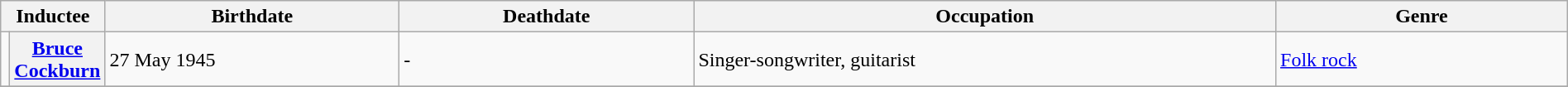<table class="wikitable" width="100%">
<tr>
<th colspan=2>Inductee</th>
<th width="20%">Birthdate</th>
<th width="20%">Deathdate</th>
<th width="40%">Occupation</th>
<th width="40%">Genre</th>
</tr>
<tr>
<td></td>
<th><a href='#'>Bruce Cockburn</a></th>
<td>27 May 1945</td>
<td>-</td>
<td>Singer-songwriter, guitarist</td>
<td><a href='#'>Folk rock</a></td>
</tr>
<tr>
</tr>
</table>
